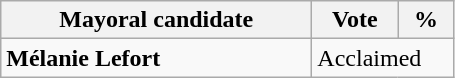<table class="wikitable">
<tr>
<th bgcolor="#DDDDFF" width="200px">Mayoral candidate</th>
<th bgcolor="#DDDDFF" width="50px">Vote</th>
<th bgcolor="#DDDDFF"  width="30px">%</th>
</tr>
<tr>
<td><strong>Mélanie Lefort</strong></td>
<td colspan="2">Acclaimed</td>
</tr>
</table>
